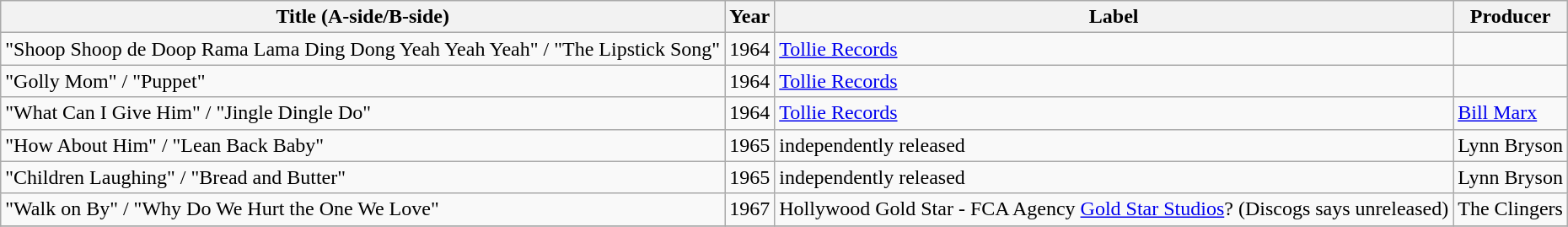<table class="wikitable">
<tr>
<th>Title (A-side/B-side)</th>
<th>Year</th>
<th>Label</th>
<th>Producer</th>
</tr>
<tr>
<td>"Shoop Shoop de Doop Rama Lama Ding Dong Yeah Yeah Yeah" / "The Lipstick Song"</td>
<td>1964</td>
<td><a href='#'>Tollie Records</a></td>
<td></td>
</tr>
<tr>
<td>"Golly Mom" / "Puppet"</td>
<td>1964</td>
<td><a href='#'>Tollie Records</a></td>
<td></td>
</tr>
<tr>
<td>"What Can I Give Him" / "Jingle Dingle Do"</td>
<td>1964</td>
<td><a href='#'>Tollie Records</a></td>
<td><a href='#'>Bill Marx</a></td>
</tr>
<tr>
<td>"How About Him" / "Lean Back Baby"</td>
<td>1965</td>
<td>independently released</td>
<td>Lynn Bryson</td>
</tr>
<tr>
<td>"Children Laughing" / "Bread and Butter"</td>
<td>1965</td>
<td>independently released</td>
<td>Lynn Bryson</td>
</tr>
<tr>
<td>"Walk on By" / "Why Do We Hurt the One We Love"</td>
<td>1967</td>
<td>Hollywood Gold Star - FCA Agency <a href='#'>Gold Star Studios</a>? (Discogs says unreleased)</td>
<td>The Clingers</td>
</tr>
<tr>
</tr>
</table>
